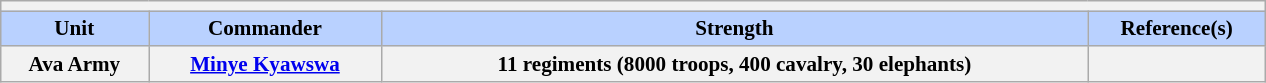<table class="wikitable collapsible" style="min-width:60em; margin:0.3em auto; font-size:88%;">
<tr>
<th colspan=5></th>
</tr>
<tr>
<th style="background-color:#B9D1FF">Unit</th>
<th style="background-color:#B9D1FF">Commander</th>
<th style="background-color:#B9D1FF">Strength</th>
<th style="background-color:#B9D1FF">Reference(s)</th>
</tr>
<tr>
<th colspan="1">Ava Army</th>
<th colspan="1"><a href='#'>Minye Kyawswa</a></th>
<th colspan="1">11 regiments (8000 troops, 400 cavalry, 30 elephants)</th>
<th colspan="1"></th>
</tr>
</table>
